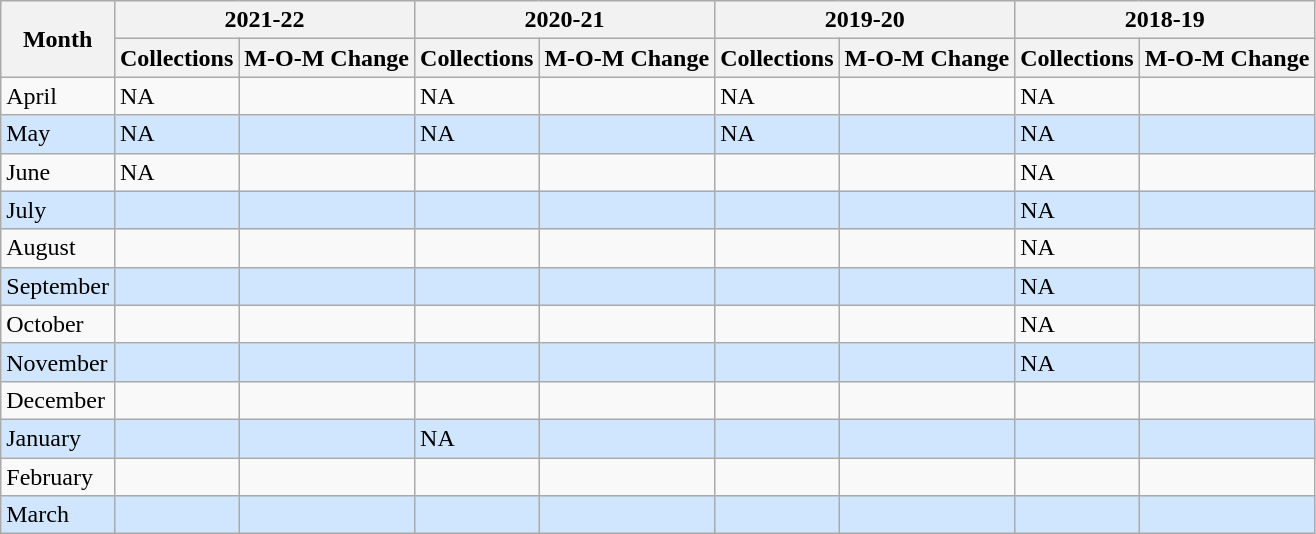<table class="wikitable sortable">
<tr>
<th rowspan="2">Month</th>
<th colspan=2>2021-22</th>
<th colspan=2>2020-21</th>
<th colspan=2>2019-20</th>
<th colspan=2>2018-19</th>
</tr>
<tr>
<th>Collections</th>
<th>M-O-M Change</th>
<th>Collections</th>
<th>M-O-M Change</th>
<th>Collections</th>
<th>M-O-M Change</th>
<th>Collections</th>
<th>M-O-M Change</th>
</tr>
<tr>
<td>April</td>
<td>NA</td>
<td></td>
<td>NA</td>
<td></td>
<td>NA</td>
<td></td>
<td>NA</td>
<td></td>
</tr>
<tr style="background:#D0E6FF">
<td>May</td>
<td>NA</td>
<td></td>
<td>NA</td>
<td></td>
<td>NA</td>
<td></td>
<td>NA</td>
<td></td>
</tr>
<tr>
<td>June</td>
<td>NA</td>
<td></td>
<td></td>
<td></td>
<td></td>
<td></td>
<td>NA</td>
<td></td>
</tr>
<tr style="background:#D0E6FF">
<td>July</td>
<td></td>
<td></td>
<td></td>
<td></td>
<td></td>
<td></td>
<td>NA</td>
<td></td>
</tr>
<tr>
<td>August</td>
<td></td>
<td></td>
<td></td>
<td></td>
<td></td>
<td></td>
<td>NA</td>
<td></td>
</tr>
<tr style="background:#D0E6FF">
<td>September</td>
<td></td>
<td></td>
<td></td>
<td></td>
<td></td>
<td></td>
<td>NA</td>
<td></td>
</tr>
<tr>
<td>October</td>
<td></td>
<td></td>
<td></td>
<td></td>
<td></td>
<td></td>
<td>NA</td>
<td></td>
</tr>
<tr style="background:#D0E6FF">
<td>November</td>
<td></td>
<td></td>
<td></td>
<td></td>
<td></td>
<td></td>
<td>NA</td>
<td></td>
</tr>
<tr>
<td>December</td>
<td></td>
<td></td>
<td></td>
<td></td>
<td></td>
<td></td>
<td></td>
<td></td>
</tr>
<tr style="background:#D0E6FF">
<td>January</td>
<td></td>
<td></td>
<td>NA</td>
<td></td>
<td></td>
<td></td>
<td></td>
<td></td>
</tr>
<tr>
<td>February</td>
<td></td>
<td></td>
<td></td>
<td></td>
<td></td>
<td></td>
<td></td>
<td></td>
</tr>
<tr style="background:#D0E6FF">
<td>March</td>
<td></td>
<td></td>
<td></td>
<td></td>
<td></td>
<td></td>
<td></td>
<td></td>
</tr>
</table>
